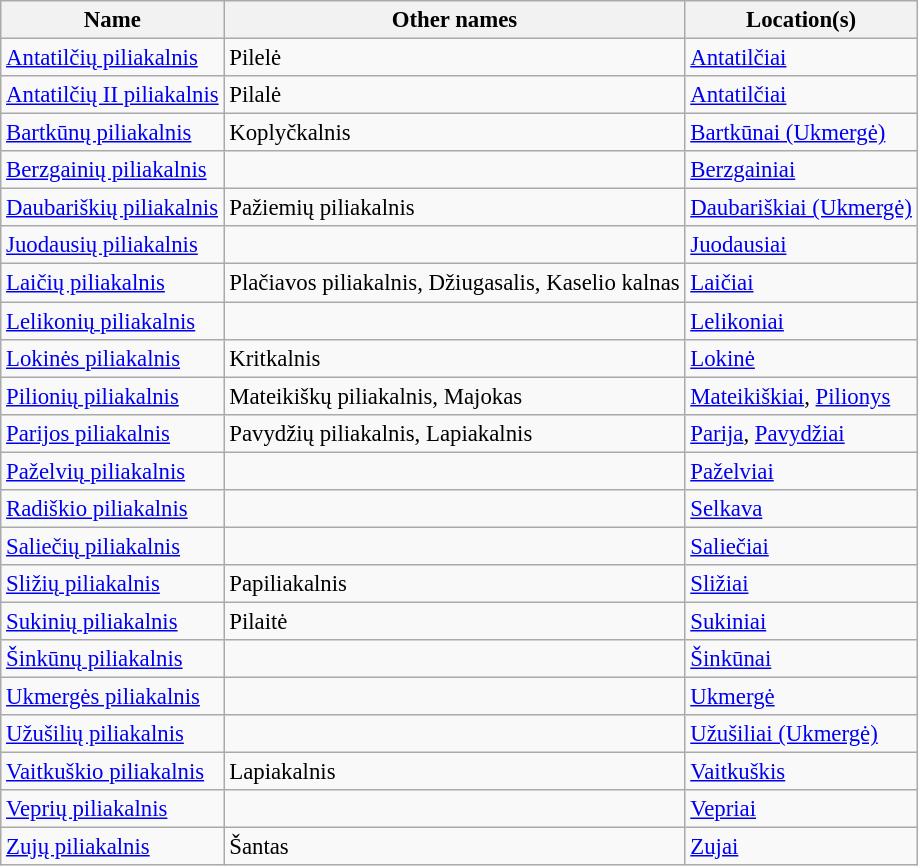<table class="wikitable" style="font-size: 95%;">
<tr>
<th>Name</th>
<th>Other names</th>
<th>Location(s)</th>
</tr>
<tr>
<td><a href='#'>Antatilčių piliakalnis</a></td>
<td>Pilelė</td>
<td><a href='#'>Antatilčiai</a></td>
</tr>
<tr>
<td><a href='#'>Antatilčių II piliakalnis</a></td>
<td>Pilalė</td>
<td><a href='#'>Antatilčiai</a></td>
</tr>
<tr>
<td><a href='#'>Bartkūnų piliakalnis</a></td>
<td>Koplyčkalnis</td>
<td><a href='#'>Bartkūnai (Ukmergė)</a></td>
</tr>
<tr>
<td><a href='#'>Berzgainių piliakalnis</a></td>
<td></td>
<td><a href='#'>Berzgainiai</a></td>
</tr>
<tr>
<td><a href='#'>Daubariškių piliakalnis</a></td>
<td>Pažiemių piliakalnis</td>
<td><a href='#'>Daubariškiai (Ukmergė)</a></td>
</tr>
<tr>
<td><a href='#'>Juodausių piliakalnis</a></td>
<td></td>
<td><a href='#'>Juodausiai</a></td>
</tr>
<tr>
<td><a href='#'>Laičių piliakalnis</a></td>
<td>Plačiavos piliakalnis, Džiugasalis, Kaselio kalnas</td>
<td><a href='#'>Laičiai</a></td>
</tr>
<tr>
<td><a href='#'>Lelikonių piliakalnis</a></td>
<td></td>
<td><a href='#'>Lelikoniai</a></td>
</tr>
<tr>
<td><a href='#'>Lokinės piliakalnis</a></td>
<td>Kritkalnis</td>
<td><a href='#'>Lokinė</a></td>
</tr>
<tr>
<td><a href='#'>Pilionių piliakalnis</a></td>
<td>Mateikiškų piliakalnis, Majokas</td>
<td><a href='#'>Mateikiškiai</a>, <a href='#'>Pilionys</a></td>
</tr>
<tr>
<td><a href='#'>Parijos piliakalnis</a></td>
<td>Pavydžių piliakalnis, Lapiakalnis</td>
<td><a href='#'>Parija</a>, <a href='#'>Pavydžiai</a></td>
</tr>
<tr>
<td><a href='#'>Paželvių piliakalnis</a></td>
<td></td>
<td><a href='#'>Paželviai</a></td>
</tr>
<tr>
<td><a href='#'>Radiškio piliakalnis</a></td>
<td></td>
<td><a href='#'>Selkava</a></td>
</tr>
<tr>
<td><a href='#'>Saliečių piliakalnis</a></td>
<td></td>
<td><a href='#'>Saliečiai</a></td>
</tr>
<tr>
<td><a href='#'>Sližių piliakalnis</a></td>
<td>Papiliakalnis</td>
<td><a href='#'>Sližiai</a></td>
</tr>
<tr>
<td><a href='#'>Sukinių piliakalnis</a></td>
<td>Pilaitė</td>
<td><a href='#'>Sukiniai</a></td>
</tr>
<tr>
<td><a href='#'>Šinkūnų piliakalnis</a></td>
<td></td>
<td><a href='#'>Šinkūnai</a></td>
</tr>
<tr>
<td><a href='#'>Ukmergės piliakalnis</a></td>
<td></td>
<td><a href='#'>Ukmergė</a></td>
</tr>
<tr>
<td><a href='#'>Užušilių piliakalnis</a></td>
<td></td>
<td><a href='#'>Užušiliai (Ukmergė)</a></td>
</tr>
<tr>
<td><a href='#'>Vaitkuškio piliakalnis</a></td>
<td>Lapiakalnis</td>
<td><a href='#'>Vaitkuškis</a></td>
</tr>
<tr>
<td><a href='#'>Veprių piliakalnis</a></td>
<td></td>
<td><a href='#'>Vepriai</a></td>
</tr>
<tr>
<td><a href='#'>Zujų piliakalnis</a></td>
<td>Šantas</td>
<td><a href='#'>Zujai</a></td>
</tr>
</table>
